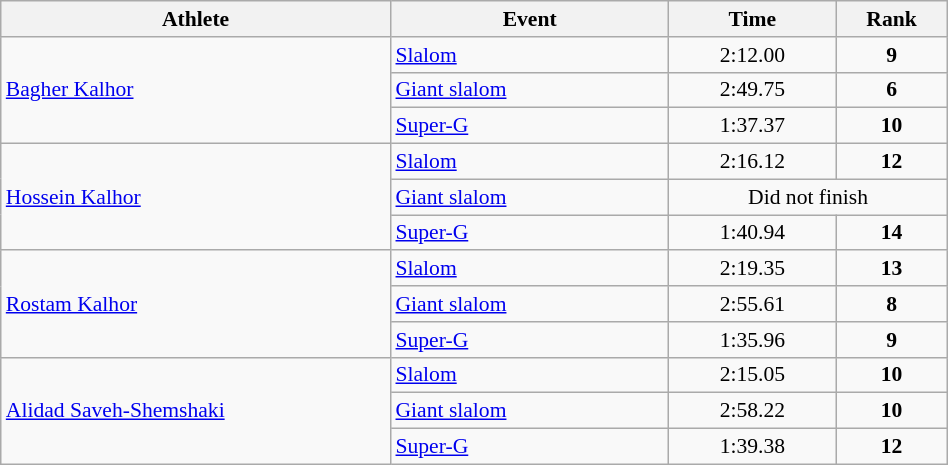<table class="wikitable" width="50%" style="text-align:center; font-size:90%">
<tr>
<th width="35%">Athlete</th>
<th width="25%">Event</th>
<th width="15%">Time</th>
<th width="10%">Rank</th>
</tr>
<tr>
<td rowspan=3 align="left"><a href='#'>Bagher Kalhor</a></td>
<td align="left"><a href='#'>Slalom</a></td>
<td>2:12.00</td>
<td><strong>9</strong></td>
</tr>
<tr>
<td align="left"><a href='#'>Giant slalom</a></td>
<td>2:49.75</td>
<td><strong>6</strong></td>
</tr>
<tr>
<td align="left"><a href='#'>Super-G</a></td>
<td>1:37.37</td>
<td><strong>10</strong></td>
</tr>
<tr>
<td rowspan=3 align="left"><a href='#'>Hossein Kalhor</a></td>
<td align="left"><a href='#'>Slalom</a></td>
<td>2:16.12</td>
<td><strong>12</strong></td>
</tr>
<tr>
<td align="left"><a href='#'>Giant slalom</a></td>
<td colspan=2>Did not finish</td>
</tr>
<tr>
<td align="left"><a href='#'>Super-G</a></td>
<td>1:40.94</td>
<td><strong>14</strong></td>
</tr>
<tr>
<td rowspan=3 align="left"><a href='#'>Rostam Kalhor</a></td>
<td align="left"><a href='#'>Slalom</a></td>
<td>2:19.35</td>
<td><strong>13</strong></td>
</tr>
<tr>
<td align="left"><a href='#'>Giant slalom</a></td>
<td>2:55.61</td>
<td><strong>8</strong></td>
</tr>
<tr>
<td align="left"><a href='#'>Super-G</a></td>
<td>1:35.96</td>
<td><strong>9</strong></td>
</tr>
<tr>
<td rowspan=3 align="left"><a href='#'>Alidad Saveh-Shemshaki</a></td>
<td align="left"><a href='#'>Slalom</a></td>
<td>2:15.05</td>
<td><strong>10</strong></td>
</tr>
<tr>
<td align="left"><a href='#'>Giant slalom</a></td>
<td>2:58.22</td>
<td><strong>10</strong></td>
</tr>
<tr>
<td align="left"><a href='#'>Super-G</a></td>
<td>1:39.38</td>
<td><strong>12</strong></td>
</tr>
</table>
